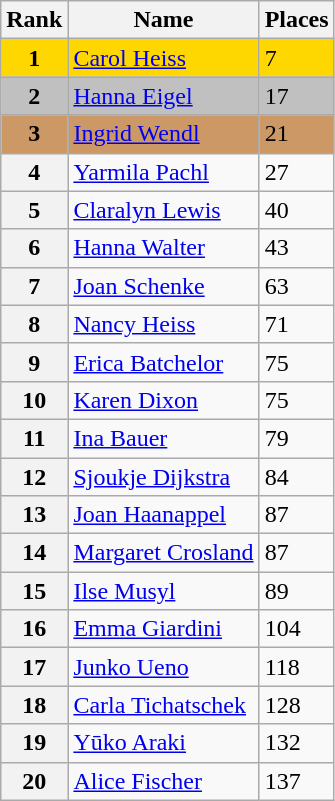<table class="wikitable">
<tr>
<th>Rank</th>
<th>Name</th>
<th>Places</th>
</tr>
<tr bgcolor=gold>
<td align=center><strong>1</strong></td>
<td> <a href='#'>Carol Heiss</a></td>
<td>7</td>
</tr>
<tr bgcolor=silver>
<td align=center><strong>2</strong></td>
<td> <a href='#'>Hanna Eigel</a></td>
<td>17</td>
</tr>
<tr bgcolor=cc9966>
<td align=center><strong>3</strong></td>
<td> <a href='#'>Ingrid Wendl</a></td>
<td>21</td>
</tr>
<tr>
<th>4</th>
<td> <a href='#'>Yarmila Pachl</a></td>
<td>27</td>
</tr>
<tr>
<th>5</th>
<td> <a href='#'>Claralyn Lewis</a></td>
<td>40</td>
</tr>
<tr>
<th>6</th>
<td> <a href='#'>Hanna Walter</a></td>
<td>43</td>
</tr>
<tr>
<th>7</th>
<td> <a href='#'>Joan Schenke</a></td>
<td>63</td>
</tr>
<tr>
<th>8</th>
<td> <a href='#'>Nancy Heiss</a></td>
<td>71</td>
</tr>
<tr>
<th>9</th>
<td> <a href='#'>Erica Batchelor</a></td>
<td>75</td>
</tr>
<tr>
<th>10</th>
<td> <a href='#'>Karen Dixon</a></td>
<td>75</td>
</tr>
<tr>
<th>11</th>
<td> <a href='#'>Ina Bauer</a></td>
<td>79</td>
</tr>
<tr>
<th>12</th>
<td> <a href='#'>Sjoukje Dijkstra</a></td>
<td>84</td>
</tr>
<tr>
<th>13</th>
<td> <a href='#'>Joan Haanappel</a></td>
<td>87</td>
</tr>
<tr>
<th>14</th>
<td> <a href='#'>Margaret Crosland</a></td>
<td>87</td>
</tr>
<tr>
<th>15</th>
<td> <a href='#'>Ilse Musyl</a></td>
<td>89</td>
</tr>
<tr>
<th>16</th>
<td> <a href='#'>Emma Giardini</a></td>
<td>104</td>
</tr>
<tr>
<th>17</th>
<td> <a href='#'>Junko Ueno</a></td>
<td>118</td>
</tr>
<tr>
<th>18</th>
<td> <a href='#'>Carla Tichatschek</a></td>
<td>128</td>
</tr>
<tr>
<th>19</th>
<td> <a href='#'>Yūko Araki</a></td>
<td>132</td>
</tr>
<tr>
<th>20</th>
<td> <a href='#'>Alice Fischer</a></td>
<td>137</td>
</tr>
</table>
